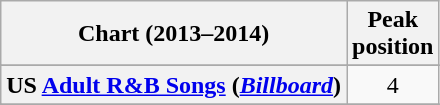<table class="wikitable sortable plainrowheaders" style="text-align:center;">
<tr>
<th scope="col">Chart (2013–2014)</th>
<th scope="col">Peak<br>position</th>
</tr>
<tr>
</tr>
<tr>
</tr>
<tr>
<th scope="row">US <a href='#'>Adult R&B Songs</a> (<em><a href='#'>Billboard</a></em>)</th>
<td>4</td>
</tr>
<tr>
</tr>
<tr>
</tr>
</table>
